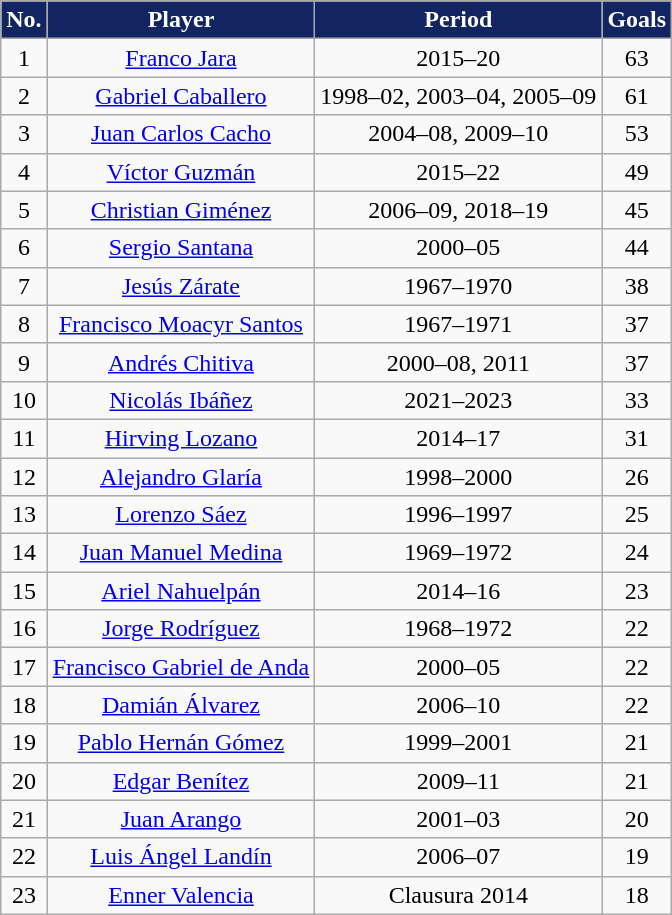<table class="wikitable" style="text-align:center;margin-left:1em">
<tr>
<th style=background-color:#122562;color:#ffffff>No.</th>
<th style=background-color:#122562;color:#ffffff>Player</th>
<th style=background-color:#122562;color:#ffffff>Period</th>
<th style=background-color:#122562;color:#ffffff>Goals</th>
</tr>
<tr>
<td>1</td>
<td> <a href='#'>Franco Jara</a></td>
<td>2015–20</td>
<td>63</td>
</tr>
<tr>
<td>2</td>
<td> <a href='#'>Gabriel Caballero</a></td>
<td>1998–02, 2003–04, 2005–09</td>
<td>61</td>
</tr>
<tr>
<td>3</td>
<td> <a href='#'>Juan Carlos Cacho</a></td>
<td>2004–08, 2009–10</td>
<td>53</td>
</tr>
<tr>
<td>4</td>
<td> <a href='#'>Víctor Guzmán</a></td>
<td>2015–22</td>
<td>49</td>
</tr>
<tr>
<td>5</td>
<td> <a href='#'>Christian Giménez</a></td>
<td>2006–09, 2018–19</td>
<td>45</td>
</tr>
<tr>
<td>6</td>
<td> <a href='#'>Sergio Santana</a></td>
<td>2000–05</td>
<td>44</td>
</tr>
<tr>
<td>7</td>
<td> <a href='#'>Jesús Zárate</a></td>
<td>1967–1970</td>
<td>38</td>
</tr>
<tr>
<td>8</td>
<td> <a href='#'>Francisco Moacyr Santos</a></td>
<td>1967–1971</td>
<td>37</td>
</tr>
<tr>
<td>9</td>
<td> <a href='#'>Andrés Chitiva</a></td>
<td>2000–08, 2011</td>
<td>37</td>
</tr>
<tr>
<td>10</td>
<td> <a href='#'>Nicolás Ibáñez</a></td>
<td>2021–2023</td>
<td>33</td>
</tr>
<tr>
<td>11</td>
<td> <a href='#'>Hirving Lozano</a></td>
<td>2014–17</td>
<td>31</td>
</tr>
<tr>
<td>12</td>
<td> <a href='#'>Alejandro Glaría</a></td>
<td>1998–2000</td>
<td>26</td>
</tr>
<tr>
<td>13</td>
<td> <a href='#'>Lorenzo Sáez</a></td>
<td>1996–1997</td>
<td>25</td>
</tr>
<tr>
<td>14</td>
<td> <a href='#'>Juan Manuel Medina</a></td>
<td>1969–1972</td>
<td>24</td>
</tr>
<tr>
<td>15</td>
<td> <a href='#'>Ariel Nahuelpán</a></td>
<td>2014–16</td>
<td>23</td>
</tr>
<tr>
<td>16</td>
<td> <a href='#'>Jorge Rodríguez</a></td>
<td>1968–1972</td>
<td>22</td>
</tr>
<tr>
<td>17</td>
<td> <a href='#'>Francisco Gabriel de Anda</a></td>
<td>2000–05</td>
<td>22</td>
</tr>
<tr>
<td>18</td>
<td> <a href='#'>Damián Álvarez</a></td>
<td>2006–10</td>
<td>22</td>
</tr>
<tr>
<td>19</td>
<td> <a href='#'>Pablo Hernán Gómez</a></td>
<td>1999–2001</td>
<td>21</td>
</tr>
<tr>
<td>20</td>
<td> <a href='#'>Edgar Benítez</a></td>
<td>2009–11</td>
<td>21</td>
</tr>
<tr>
<td>21</td>
<td> <a href='#'>Juan Arango</a></td>
<td>2001–03</td>
<td>20</td>
</tr>
<tr>
<td>22</td>
<td> <a href='#'>Luis Ángel Landín</a></td>
<td>2006–07</td>
<td>19</td>
</tr>
<tr>
<td>23</td>
<td> <a href='#'>Enner Valencia</a></td>
<td>Clausura 2014</td>
<td>18</td>
</tr>
</table>
